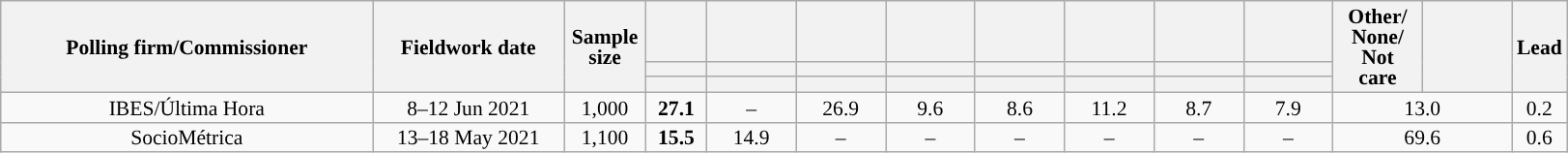<table class="wikitable collapsible collapsed" style="text-align:center; font-size:90%; line-height:14px;">
<tr style="height:42px;">
<th style="width:250px;" rowspan="3">Polling firm/Commissioner</th>
<th style="width:125px;" rowspan="3">Fieldwork date</th>
<th style="width:50px;" rowspan="3">Sample size</th>
<th style="width:35px;"></th>
<th style="width:55px;"></th>
<th style="width:55px;"></th>
<th style="width:55px;"></th>
<th style="width:55px;"></th>
<th style="width:55px;"></th>
<th style="width:55px;"></th>
<th style="width:55px;"></th>
<th style="width:55px;" rowspan="3">Other/<br>None/<br>Not<br>care</th>
<th style="width:55px;" rowspan="3"></th>
<th style="width:30px;" rowspan="3">Lead</th>
</tr>
<tr>
<th style="color:inherit;background:"></th>
<th style="color:inherit;background:"></th>
<th style="color:inherit;background:"></th>
<th style="color:inherit;background:"></th>
<th style="color:inherit;background:"></th>
<th style="color:inherit;background:"></th>
<th style="color:inherit;background:"></th>
<th style="color:inherit;background:"></th>
</tr>
<tr>
<th></th>
<th></th>
<th></th>
<th></th>
<th></th>
<th></th>
<th></th>
<th></th>
</tr>
<tr>
<td>IBES/Última Hora</td>
<td>8–12 Jun 2021</td>
<td>1,000</td>
<td><strong>27.1</strong></td>
<td>–</td>
<td>26.9</td>
<td>9.6</td>
<td>8.6</td>
<td>11.2</td>
<td>8.7</td>
<td>7.9</td>
<td colspan="2">13.0</td>
<td style="background:">0.2</td>
</tr>
<tr>
<td>SocioMétrica</td>
<td>13–18 May 2021</td>
<td>1,100</td>
<td><strong>15.5</strong></td>
<td>14.9</td>
<td>–</td>
<td>–</td>
<td>–</td>
<td>–</td>
<td>–</td>
<td>–</td>
<td colspan="2">69.6</td>
<td style="background:">0.6</td>
</tr>
</table>
